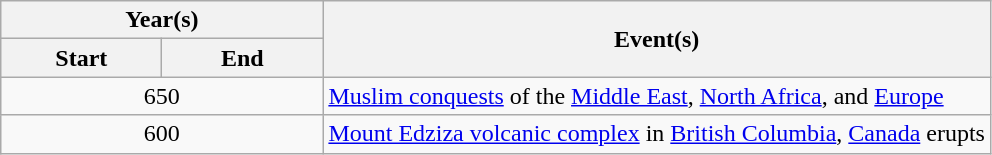<table class="wikitable">
<tr>
<th colspan="2">Year(s)</th>
<th rowspan="2">Event(s)</th>
</tr>
<tr>
<th style="width:100px;">Start</th>
<th style="width:100px;">End</th>
</tr>
<tr>
<td colspan="2" style="text-align:center;">650</td>
<td><a href='#'>Muslim conquests</a> of the <a href='#'>Middle East</a>, <a href='#'>North Africa</a>, and <a href='#'>Europe</a></td>
</tr>
<tr>
<td colspan="2" style="text-align:center;">600</td>
<td><a href='#'>Mount Edziza volcanic complex</a> in <a href='#'>British Columbia</a>, <a href='#'>Canada</a> erupts</td>
</tr>
</table>
